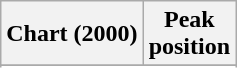<table class="wikitable sortable plainrowheaders" style="text-align:center;">
<tr>
<th>Chart (2000)</th>
<th>Peak<br>position</th>
</tr>
<tr>
</tr>
<tr>
</tr>
<tr>
</tr>
<tr>
</tr>
<tr>
</tr>
<tr>
</tr>
<tr>
</tr>
<tr>
</tr>
<tr>
</tr>
<tr>
</tr>
</table>
